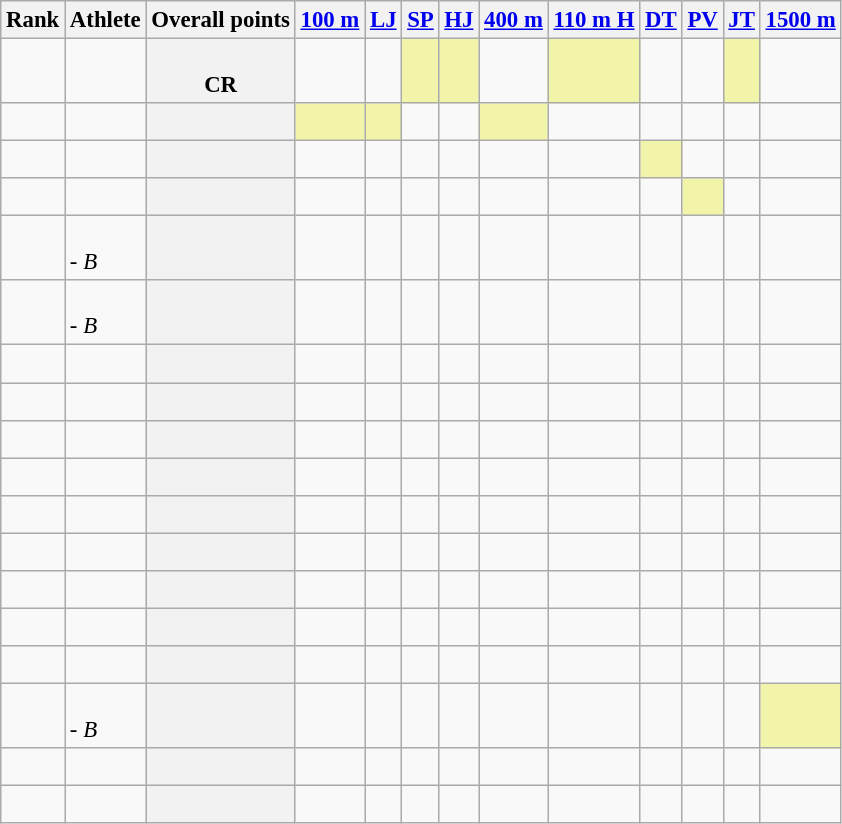<table class="wikitable sortable" style="font-size:95%;">
<tr>
<th>Rank</th>
<th>Athlete</th>
<th>Overall points</th>
<th><a href='#'>100 m</a></th>
<th><a href='#'>LJ</a></th>
<th><a href='#'>SP</a></th>
<th><a href='#'>HJ</a></th>
<th><a href='#'>400 m</a></th>
<th><a href='#'>110 m H</a></th>
<th><a href='#'>DT</a></th>
<th><a href='#'>PV</a></th>
<th><a href='#'>JT</a></th>
<th><a href='#'>1500 m</a></th>
</tr>
<tr>
<td align=center></td>
<td align=left> <br></td>
<th><br>CR</th>
<td></td>
<td></td>
<td bgcolor=#F2F5A9></td>
<td bgcolor=#F2F5A9></td>
<td></td>
<td bgcolor=#F2F5A9></td>
<td></td>
<td></td>
<td bgcolor=#F2F5A9></td>
<td></td>
</tr>
<tr>
<td align=center></td>
<td align=left> <br></td>
<th></th>
<td bgcolor=#F2F5A9></td>
<td bgcolor=#F2F5A9></td>
<td></td>
<td></td>
<td bgcolor=#F2F5A9></td>
<td></td>
<td></td>
<td></td>
<td></td>
<td></td>
</tr>
<tr>
<td align=center></td>
<td align=left> <br></td>
<th></th>
<td></td>
<td></td>
<td></td>
<td></td>
<td></td>
<td></td>
<td bgcolor=#F2F5A9></td>
<td></td>
<td></td>
<td></td>
</tr>
<tr>
<td align=center></td>
<td align=left> <br></td>
<th></th>
<td></td>
<td></td>
<td></td>
<td></td>
<td></td>
<td></td>
<td></td>
<td bgcolor=#F2F5A9></td>
<td></td>
<td></td>
</tr>
<tr>
<td align=center></td>
<td align=left> <br> - <em>B</em></td>
<th></th>
<td></td>
<td></td>
<td></td>
<td></td>
<td></td>
<td></td>
<td></td>
<td></td>
<td></td>
<td></td>
</tr>
<tr>
<td align=center></td>
<td align=left> <br> - <em>B</em></td>
<th></th>
<td></td>
<td></td>
<td></td>
<td></td>
<td></td>
<td></td>
<td></td>
<td></td>
<td></td>
<td></td>
</tr>
<tr>
<td align=center></td>
<td align=left> <br></td>
<th></th>
<td></td>
<td></td>
<td></td>
<td></td>
<td></td>
<td></td>
<td></td>
<td></td>
<td></td>
<td></td>
</tr>
<tr>
<td align=center></td>
<td align=left> <br></td>
<th></th>
<td></td>
<td></td>
<td></td>
<td></td>
<td></td>
<td></td>
<td></td>
<td></td>
<td></td>
<td></td>
</tr>
<tr>
<td align=center></td>
<td align=left> <br></td>
<th></th>
<td></td>
<td></td>
<td></td>
<td></td>
<td></td>
<td></td>
<td></td>
<td></td>
<td></td>
<td></td>
</tr>
<tr>
<td align=center></td>
<td align=left> <br></td>
<th></th>
<td></td>
<td></td>
<td></td>
<td></td>
<td></td>
<td></td>
<td></td>
<td></td>
<td></td>
<td></td>
</tr>
<tr>
<td align=center></td>
<td align=left> <br></td>
<th></th>
<td></td>
<td></td>
<td></td>
<td></td>
<td></td>
<td></td>
<td></td>
<td></td>
<td></td>
<td></td>
</tr>
<tr>
<td align=center></td>
<td align=left> <br></td>
<th></th>
<td></td>
<td></td>
<td></td>
<td></td>
<td></td>
<td></td>
<td></td>
<td></td>
<td></td>
<td></td>
</tr>
<tr>
<td align=center></td>
<td align=left> <br></td>
<th></th>
<td></td>
<td></td>
<td></td>
<td></td>
<td></td>
<td></td>
<td></td>
<td></td>
<td></td>
<td></td>
</tr>
<tr>
<td align=center></td>
<td align=left> <br></td>
<th></th>
<td></td>
<td></td>
<td></td>
<td></td>
<td></td>
<td></td>
<td></td>
<td></td>
<td></td>
<td></td>
</tr>
<tr>
<td align=center></td>
<td align=left> <br></td>
<th></th>
<td></td>
<td></td>
<td></td>
<td></td>
<td></td>
<td></td>
<td></td>
<td></td>
<td></td>
<td></td>
</tr>
<tr>
<td align=center></td>
<td align=left> <br> - <em>B</em></td>
<th></th>
<td></td>
<td></td>
<td></td>
<td></td>
<td></td>
<td></td>
<td></td>
<td></td>
<td></td>
<td bgcolor=#F2F5A9></td>
</tr>
<tr>
<td align=center></td>
<td align=left> <br></td>
<th></th>
<td></td>
<td></td>
<td></td>
<td></td>
<td></td>
<td></td>
<td></td>
<td></td>
<td></td>
<td></td>
</tr>
<tr>
<td align=center></td>
<td align=left> <br></td>
<th></th>
<td></td>
<td></td>
<td></td>
<td></td>
<td></td>
<td></td>
<td></td>
<td></td>
<td></td>
<td></td>
</tr>
</table>
